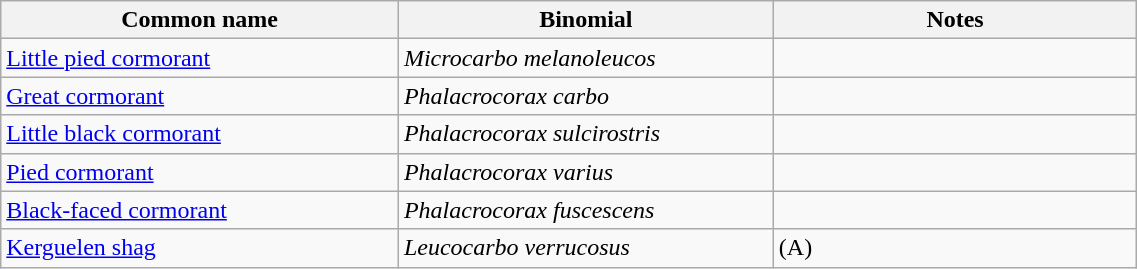<table style="width:60%;" class="wikitable">
<tr>
<th width=35%>Common name</th>
<th width=33%>Binomial</th>
<th width=32%>Notes</th>
</tr>
<tr>
<td><a href='#'>Little pied cormorant</a></td>
<td><em>Microcarbo melanoleucos</em></td>
<td></td>
</tr>
<tr>
<td><a href='#'>Great cormorant</a></td>
<td><em>Phalacrocorax carbo</em></td>
<td></td>
</tr>
<tr>
<td><a href='#'>Little black cormorant</a></td>
<td><em>Phalacrocorax sulcirostris</em></td>
<td></td>
</tr>
<tr>
<td><a href='#'>Pied cormorant</a></td>
<td><em>Phalacrocorax varius</em></td>
<td></td>
</tr>
<tr>
<td><a href='#'>Black-faced cormorant</a></td>
<td><em>Phalacrocorax fuscescens</em></td>
<td></td>
</tr>
<tr>
<td><a href='#'>Kerguelen shag</a></td>
<td><em>Leucocarbo verrucosus</em></td>
<td>(A)</td>
</tr>
</table>
